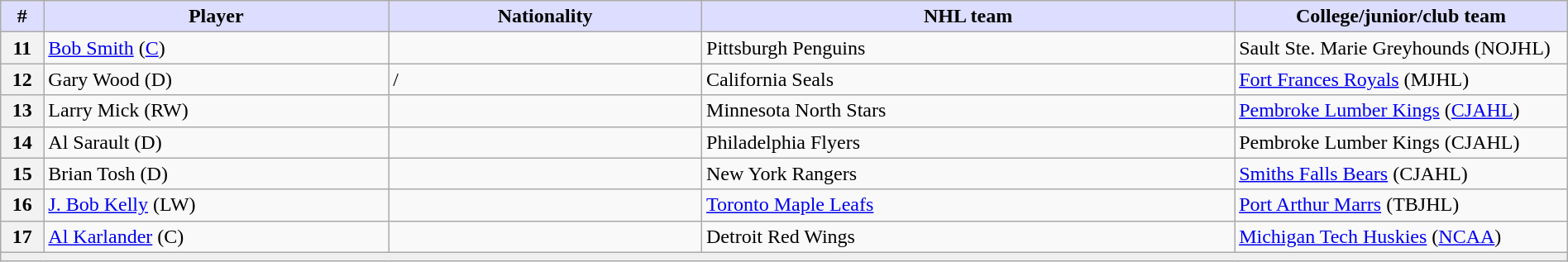<table class="wikitable" style="width: 100%">
<tr>
<th style="background:#ddf; width:2.75%;">#</th>
<th style="background:#ddf; width:22.0%;">Player</th>
<th style="background:#ddf; width:20.0%;">Nationality</th>
<th style="background:#ddf; width:34.0%;">NHL team</th>
<th style="background:#ddf; width:100.0%;">College/junior/club team</th>
</tr>
<tr>
<th>11</th>
<td><a href='#'>Bob Smith</a> (<a href='#'>C</a>)</td>
<td></td>
<td>Pittsburgh Penguins</td>
<td>Sault Ste. Marie Greyhounds (NOJHL)</td>
</tr>
<tr>
<th>12</th>
<td>Gary Wood (D)</td>
<td>/<br></td>
<td>California Seals</td>
<td><a href='#'>Fort Frances Royals</a> (MJHL)</td>
</tr>
<tr>
<th>13</th>
<td>Larry Mick (RW)</td>
<td></td>
<td>Minnesota North Stars</td>
<td><a href='#'>Pembroke Lumber Kings</a> (<a href='#'>CJAHL</a>)</td>
</tr>
<tr>
<th>14</th>
<td>Al Sarault (D)</td>
<td></td>
<td>Philadelphia Flyers</td>
<td>Pembroke Lumber Kings (CJAHL)</td>
</tr>
<tr>
<th>15</th>
<td>Brian Tosh (D)</td>
<td></td>
<td>New York Rangers</td>
<td><a href='#'>Smiths Falls Bears</a> (CJAHL)</td>
</tr>
<tr>
<th>16</th>
<td><a href='#'>J. Bob Kelly</a> (LW)</td>
<td></td>
<td><a href='#'>Toronto Maple Leafs</a></td>
<td><a href='#'>Port Arthur Marrs</a> (TBJHL)</td>
</tr>
<tr>
<th>17</th>
<td><a href='#'>Al Karlander</a> (C)</td>
<td></td>
<td>Detroit Red Wings</td>
<td><a href='#'>Michigan Tech Huskies</a> (<a href='#'>NCAA</a>)</td>
</tr>
<tr>
<td align=center colspan="6" bgcolor="#efefef"></td>
</tr>
</table>
